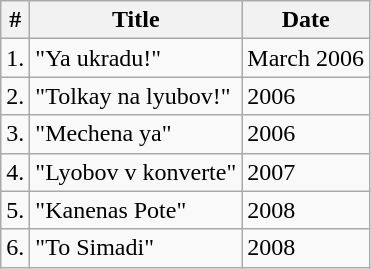<table class="wikitable">
<tr>
<th>#</th>
<th>Title</th>
<th>Date</th>
</tr>
<tr>
<td>1.</td>
<td>"Ya ukradu!"</td>
<td>March 2006</td>
</tr>
<tr>
<td>2.</td>
<td>"Tolkay na lyubov!"</td>
<td>2006</td>
</tr>
<tr>
<td>3.</td>
<td>"Mechena ya"</td>
<td>2006</td>
</tr>
<tr>
<td>4.</td>
<td>"Lyobov v konverte"</td>
<td>2007</td>
</tr>
<tr>
<td>5.</td>
<td>"Kanenas Pote"</td>
<td>2008</td>
</tr>
<tr>
<td>6.</td>
<td>"To Simadi"</td>
<td>2008</td>
</tr>
</table>
